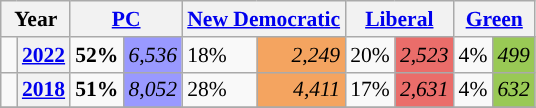<table class="wikitable" style="width:400; font-size:90%; margin-left:1em;">
<tr>
<th colspan="2" scope="col">Year</th>
<th colspan="2" scope="col"><a href='#'>PC</a></th>
<th colspan="2" scope="col"><a href='#'>New Democratic</a></th>
<th colspan="2" scope="col"><a href='#'>Liberal</a></th>
<th colspan="2" scope="col"><a href='#'>Green</a></th>
</tr>
<tr>
<td style="width: 0.25em; background-color: "></td>
<th><a href='#'>2022</a></th>
<td><strong>52%</strong></td>
<td style="text-align:right; background:#9999FF;"><em>6,536</em></td>
<td>18%</td>
<td style="text-align:right; background:#F4A460;"><em>2,249</em></td>
<td>20%</td>
<td style="text-align:right; background:#EA6D6A;"><em>2,523</em></td>
<td>4%</td>
<td style="text-align:right; background:#99C955;"><em>499</em></td>
</tr>
<tr>
<td style="width: 0.25em; background-color: "></td>
<th><a href='#'>2018</a></th>
<td><strong>51%</strong></td>
<td style="text-align:right; background:#9999FF;"><em>8,052</em></td>
<td>28%</td>
<td style="text-align:right; background:#F4A460;"><em>4,411</em></td>
<td>17%</td>
<td style="text-align:right; background:#EA6D6A;"><em>2,631</em></td>
<td>4%</td>
<td style="text-align:right; background:#99C955;"><em>632</em></td>
</tr>
<tr>
</tr>
</table>
